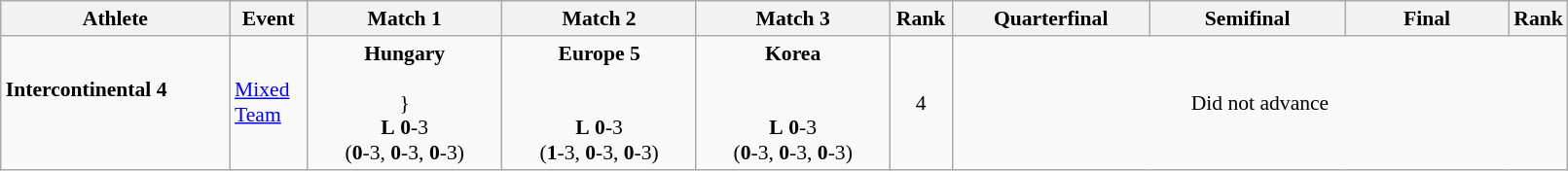<table class="wikitable" width="85%" style="text-align:left; font-size:90%">
<tr>
<th width="15%">Athlete</th>
<th width="5%">Event</th>
<th width="13%">Match 1</th>
<th width="13%">Match 2</th>
<th width="13%">Match 3</th>
<th width="4%">Rank</th>
<th width="13%">Quarterfinal</th>
<th width="13%">Semifinal</th>
<th width="13%">Final</th>
<th width="4%">Rank</th>
</tr>
<tr>
<td><strong>Intercontinental 4</strong><br><br></td>
<td><a href='#'>Mixed Team</a></td>
<td align=center><strong>Hungary</strong><br><br>} <br><strong>L</strong>  <strong>0</strong>-3 <br> (<strong>0</strong>-3, <strong>0</strong>-3, <strong>0</strong>-3)</td>
<td align=center><strong>Europe 5</strong><br><br> <br><strong>L</strong> <strong>0</strong>-3 <br> (<strong>1</strong>-3, <strong>0</strong>-3, <strong>0</strong>-3)</td>
<td align=center><strong>Korea</strong><br><br> <br><strong>L</strong> <strong>0</strong>-3<br> (<strong>0</strong>-3, <strong>0</strong>-3, <strong>0</strong>-3)</td>
<td align=center>4</td>
<td colspan="4" align=center>Did not advance</td>
</tr>
</table>
